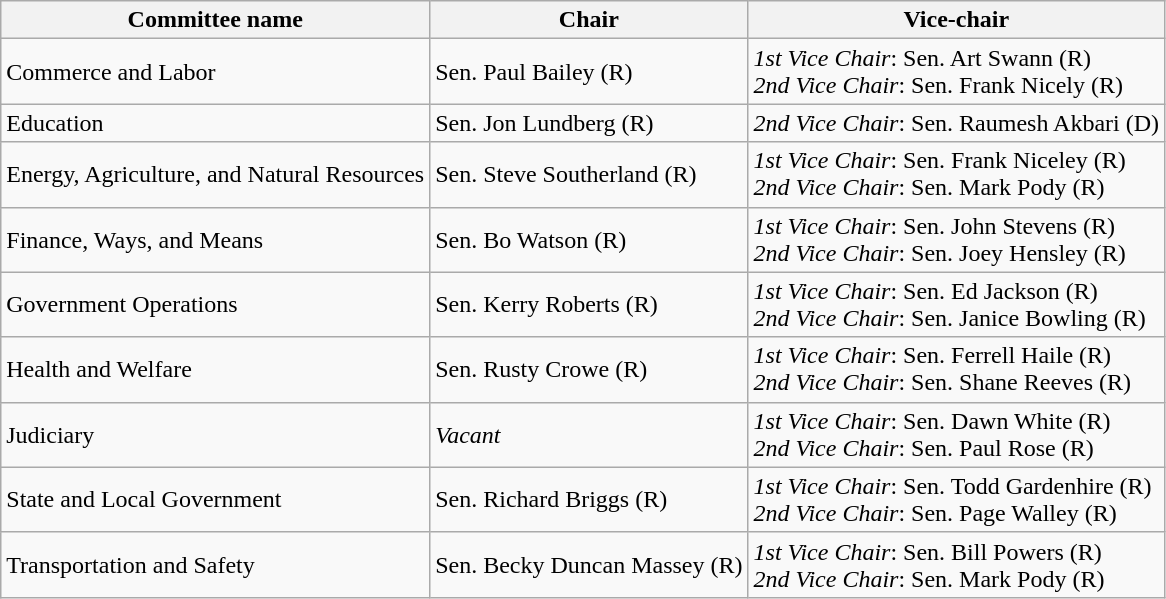<table class="wikitable">
<tr>
<th>Committee name</th>
<th>Chair</th>
<th>Vice-chair</th>
</tr>
<tr>
<td>Commerce and Labor</td>
<td>Sen. Paul Bailey (R)</td>
<td><em>1st Vice Chair</em>: Sen. Art Swann (R)<br><em>2nd Vice Chair</em>: Sen. Frank Nicely (R)</td>
</tr>
<tr>
<td>Education</td>
<td>Sen. Jon Lundberg (R)</td>
<td><em>2nd Vice Chair</em>: Sen. Raumesh Akbari (D)</td>
</tr>
<tr>
<td>Energy, Agriculture, and Natural Resources</td>
<td>Sen. Steve Southerland (R)</td>
<td><em>1st Vice Chair</em>: Sen. Frank Niceley (R)<br><em>2nd Vice Chair</em>: Sen. Mark Pody (R)</td>
</tr>
<tr>
<td>Finance, Ways, and Means</td>
<td>Sen. Bo Watson (R)</td>
<td><em>1st Vice Chair</em>: Sen. John Stevens (R)<br><em>2nd Vice Chair</em>: Sen. Joey Hensley (R)</td>
</tr>
<tr>
<td>Government Operations</td>
<td>Sen. Kerry Roberts (R)</td>
<td><em>1st Vice Chair</em>: Sen. Ed Jackson (R)<br><em>2nd Vice Chair</em>: Sen. Janice Bowling (R)</td>
</tr>
<tr>
<td>Health and Welfare</td>
<td>Sen. Rusty Crowe (R)</td>
<td><em>1st Vice Chair</em>: Sen. Ferrell Haile (R)<br><em>2nd Vice Chair</em>: Sen. Shane Reeves (R)</td>
</tr>
<tr>
<td>Judiciary</td>
<td><em>Vacant</em></td>
<td><em>1st Vice Chair</em>: Sen. Dawn White (R)<br><em>2nd Vice Chair</em>: Sen. Paul Rose (R)</td>
</tr>
<tr>
<td>State and Local Government</td>
<td>Sen. Richard Briggs (R)</td>
<td><em>1st Vice Chair</em>: Sen. Todd Gardenhire (R)<br><em>2nd Vice Chair</em>: Sen. Page Walley (R)</td>
</tr>
<tr>
<td>Transportation and Safety</td>
<td>Sen. Becky Duncan Massey (R)</td>
<td><em>1st Vice Chair</em>: Sen. Bill Powers (R)<br><em>2nd Vice Chair</em>: Sen. Mark Pody (R)</td>
</tr>
</table>
